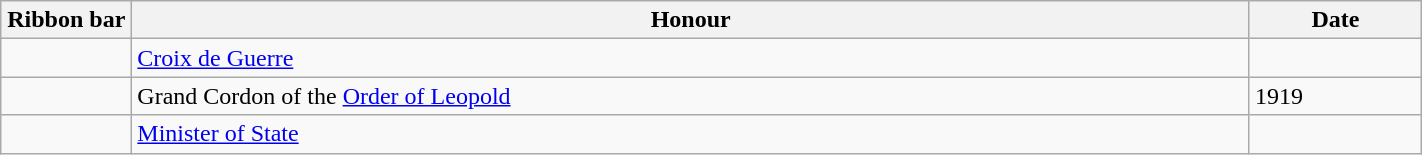<table class="wikitable" style="width:75%;">
<tr>
<th style="width:80px;">Ribbon bar</th>
<th>Honour</th>
<th>Date</th>
</tr>
<tr>
<td></td>
<td><a href='#'>Croix de Guerre</a></td>
<td></td>
</tr>
<tr>
<td></td>
<td>Grand Cordon of the <a href='#'>Order of Leopold</a></td>
<td>1919</td>
</tr>
<tr>
<td></td>
<td><a href='#'>Minister of State</a></td>
<td></td>
</tr>
</table>
